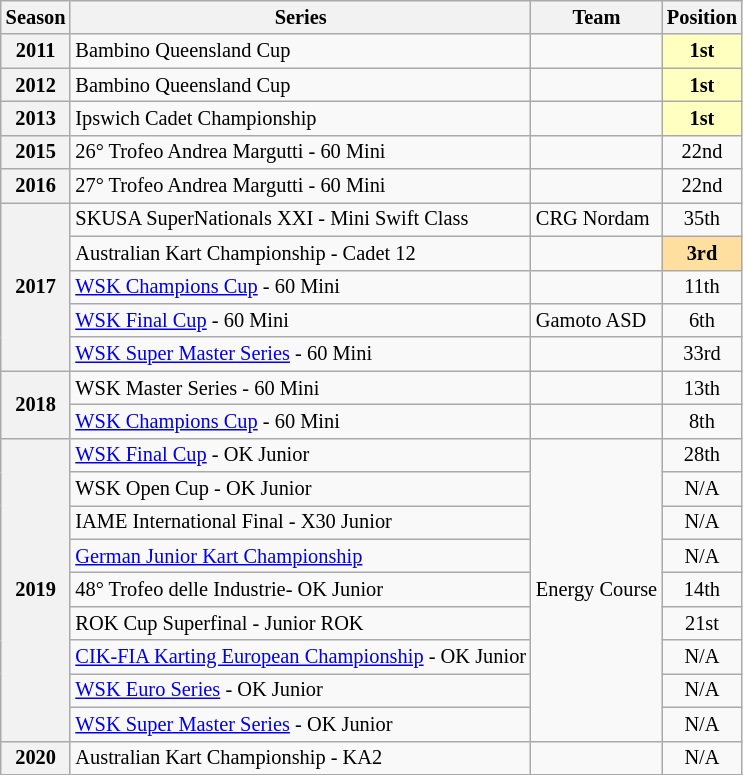<table class="wikitable" style="font-size: 85%; text-align:center">
<tr>
<th>Season</th>
<th>Series</th>
<th>Team</th>
<th>Position</th>
</tr>
<tr>
<th>2011</th>
<td align="left">Bambino Queensland Cup</td>
<td align="left"></td>
<td style="background:#FFFFBF;"><strong>1st</strong></td>
</tr>
<tr>
<th>2012</th>
<td align="left">Bambino Queensland Cup</td>
<td align="left"></td>
<td style="background:#FFFFBF;"><strong>1st</strong></td>
</tr>
<tr>
<th>2013</th>
<td align="left">Ipswich Cadet Championship</td>
<td align="left"></td>
<td style="background:#FFFFBF;"><strong>1st</strong></td>
</tr>
<tr>
<th>2015</th>
<td align="left">26° Trofeo Andrea Margutti - 60 Mini</td>
<td align="left"></td>
<td>22nd</td>
</tr>
<tr>
<th>2016</th>
<td align="left">27° Trofeo Andrea Margutti - 60 Mini</td>
<td align="left"></td>
<td>22nd</td>
</tr>
<tr>
<th rowspan="5">2017</th>
<td align="left">SKUSA SuperNationals XXI - Mini Swift Class</td>
<td align="left">CRG Nordam</td>
<td>35th</td>
</tr>
<tr>
<td align="left">Australian Kart Championship - Cadet 12</td>
<td align="left"></td>
<td style="background:#FFDF9F;"><strong>3rd</strong></td>
</tr>
<tr>
<td align="left"><a href='#'>WSK Champions Cup</a> - 60 Mini</td>
<td align="left"></td>
<td>11th</td>
</tr>
<tr>
<td align="left"><a href='#'>WSK Final Cup</a> - 60 Mini</td>
<td align="left">Gamoto ASD</td>
<td>6th</td>
</tr>
<tr>
<td align="left"><a href='#'>WSK Super Master Series</a> - 60 Mini</td>
<td align="left"></td>
<td>33rd</td>
</tr>
<tr>
<th rowspan="2">2018</th>
<td align="left">WSK Master Series - 60 Mini</td>
<td align="left"></td>
<td>13th</td>
</tr>
<tr>
<td align="left"><a href='#'>WSK Champions Cup</a> - 60 Mini</td>
<td align="left"></td>
<td>8th</td>
</tr>
<tr>
<th rowspan="9">2019</th>
<td align="left"><a href='#'>WSK Final Cup</a> - OK Junior</td>
<td rowspan="9" align="left">Energy Course</td>
<td>28th</td>
</tr>
<tr>
<td align="left">WSK Open Cup - OK Junior</td>
<td>N/A</td>
</tr>
<tr>
<td align="left">IAME International Final - X30 Junior</td>
<td>N/A</td>
</tr>
<tr>
<td align="left"><a href='#'>German Junior Kart Championship</a></td>
<td>N/A</td>
</tr>
<tr>
<td align="left">48° Trofeo delle Industrie- OK Junior</td>
<td>14th</td>
</tr>
<tr>
<td align="left">ROK Cup Superfinal - Junior ROK</td>
<td>21st</td>
</tr>
<tr>
<td align="left"><a href='#'>CIK-FIA Karting European Championship</a> - OK Junior</td>
<td>N/A</td>
</tr>
<tr>
<td align="left"><a href='#'>WSK Euro Series</a> - OK Junior</td>
<td>N/A</td>
</tr>
<tr>
<td align="left"><a href='#'>WSK Super Master Series</a> - OK Junior</td>
<td>N/A</td>
</tr>
<tr>
<th>2020</th>
<td align="left">Australian Kart Championship - KA2</td>
<td align="left"></td>
<td>N/A</td>
</tr>
</table>
